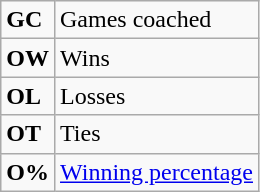<table class="wikitable">
<tr>
<td><strong>GC</strong></td>
<td>Games coached</td>
</tr>
<tr>
<td><strong>OW</strong></td>
<td>Wins</td>
</tr>
<tr>
<td><strong>OL</strong></td>
<td>Losses</td>
</tr>
<tr>
<td><strong>OT</strong></td>
<td>Ties</td>
</tr>
<tr>
<td align=center><strong>O%</strong></td>
<td><a href='#'>Winning percentage</a></td>
</tr>
</table>
